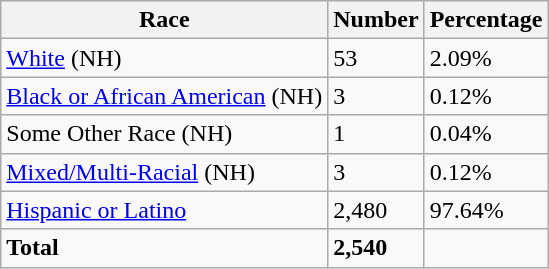<table class="wikitable">
<tr>
<th>Race</th>
<th>Number</th>
<th>Percentage</th>
</tr>
<tr>
<td><a href='#'>White</a> (NH)</td>
<td>53</td>
<td>2.09%</td>
</tr>
<tr>
<td><a href='#'>Black or African American</a> (NH)</td>
<td>3</td>
<td>0.12%</td>
</tr>
<tr>
<td>Some Other Race (NH)</td>
<td>1</td>
<td>0.04%</td>
</tr>
<tr>
<td><a href='#'>Mixed/Multi-Racial</a> (NH)</td>
<td>3</td>
<td>0.12%</td>
</tr>
<tr>
<td><a href='#'>Hispanic or Latino</a></td>
<td>2,480</td>
<td>97.64%</td>
</tr>
<tr>
<td><strong>Total</strong></td>
<td><strong>2,540</strong></td>
<td></td>
</tr>
</table>
